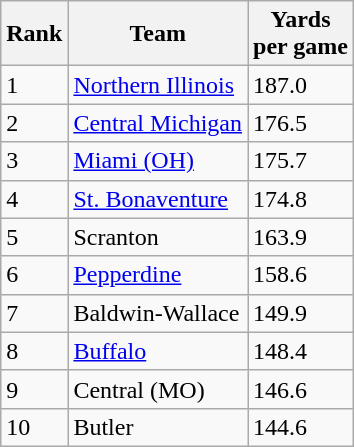<table class="wikitable sortable">
<tr>
<th>Rank</th>
<th>Team</th>
<th>Yards<br>per game</th>
</tr>
<tr>
<td>1</td>
<td><a href='#'>Northern Illinois</a></td>
<td>187.0</td>
</tr>
<tr>
<td>2</td>
<td><a href='#'>Central Michigan</a></td>
<td>176.5</td>
</tr>
<tr>
<td>3</td>
<td><a href='#'>Miami (OH)</a></td>
<td>175.7</td>
</tr>
<tr>
<td>4</td>
<td><a href='#'>St. Bonaventure</a></td>
<td>174.8</td>
</tr>
<tr>
<td>5</td>
<td>Scranton</td>
<td>163.9</td>
</tr>
<tr>
<td>6</td>
<td><a href='#'>Pepperdine</a></td>
<td>158.6</td>
</tr>
<tr>
<td>7</td>
<td>Baldwin-Wallace</td>
<td>149.9</td>
</tr>
<tr>
<td>8</td>
<td><a href='#'>Buffalo</a></td>
<td>148.4</td>
</tr>
<tr>
<td>9</td>
<td>Central (MO)</td>
<td>146.6</td>
</tr>
<tr>
<td>10</td>
<td>Butler</td>
<td>144.6</td>
</tr>
</table>
